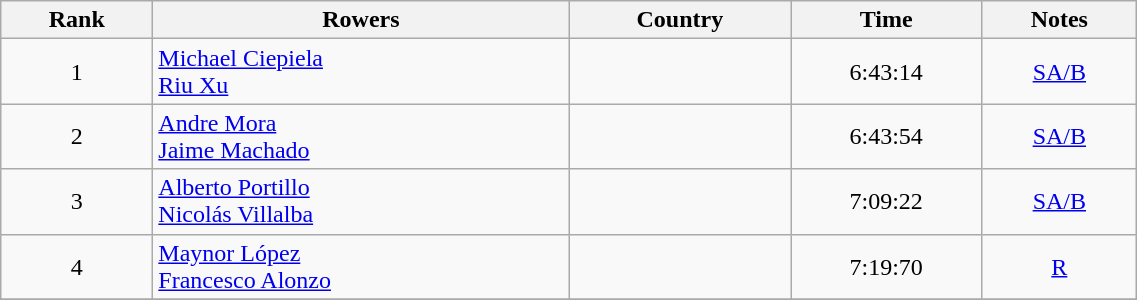<table class="wikitable" width=60% style="text-align:center">
<tr>
<th>Rank</th>
<th>Rowers</th>
<th>Country</th>
<th>Time</th>
<th>Notes</th>
</tr>
<tr>
<td>1</td>
<td align=left><a href='#'>Michael Ciepiela</a><br><a href='#'>Riu Xu</a></td>
<td align=left></td>
<td>6:43:14</td>
<td><a href='#'>SA/B</a></td>
</tr>
<tr>
<td>2</td>
<td align=left><a href='#'>Andre Mora</a><br><a href='#'>Jaime Machado</a></td>
<td align=left></td>
<td>6:43:54</td>
<td><a href='#'>SA/B</a></td>
</tr>
<tr>
<td>3</td>
<td align=left><a href='#'>Alberto Portillo</a><br><a href='#'>Nicolás Villalba</a></td>
<td align=left></td>
<td>7:09:22</td>
<td><a href='#'>SA/B</a></td>
</tr>
<tr>
<td>4</td>
<td align=left><a href='#'>Maynor López</a><br><a href='#'>Francesco Alonzo</a></td>
<td align=left></td>
<td>7:19:70</td>
<td><a href='#'>R</a></td>
</tr>
<tr>
</tr>
</table>
